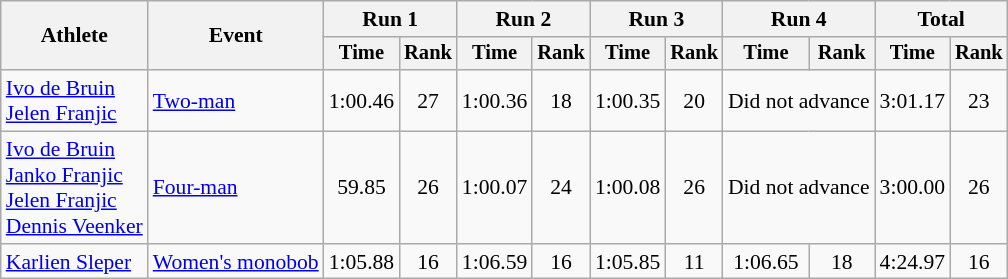<table class=wikitable style=text-align:center;font-size:90%>
<tr>
<th rowspan=2>Athlete</th>
<th rowspan=2>Event</th>
<th colspan=2>Run 1</th>
<th colspan=2>Run 2</th>
<th colspan=2>Run 3</th>
<th colspan=2>Run 4</th>
<th colspan=2>Total</th>
</tr>
<tr style=font-size:95%>
<th>Time</th>
<th>Rank</th>
<th>Time</th>
<th>Rank</th>
<th>Time</th>
<th>Rank</th>
<th>Time</th>
<th>Rank</th>
<th>Time</th>
<th>Rank</th>
</tr>
<tr>
<td align=left><a href='#'>Ivo de Bruin</a><br><a href='#'>Jelen Franjic</a></td>
<td align=left><a href='#'>Two-man</a></td>
<td>1:00.46</td>
<td>27</td>
<td>1:00.36</td>
<td>18</td>
<td>1:00.35</td>
<td>20</td>
<td colspan=2>Did not advance</td>
<td>3:01.17</td>
<td>23</td>
</tr>
<tr>
<td align=left><a href='#'>Ivo de Bruin</a><br><a href='#'>Janko Franjic</a><br><a href='#'>Jelen Franjic</a><br><a href='#'>Dennis Veenker</a></td>
<td align=left><a href='#'>Four-man</a></td>
<td>59.85</td>
<td>26</td>
<td>1:00.07</td>
<td>24</td>
<td>1:00.08</td>
<td>26</td>
<td colspan=2>Did not advance</td>
<td>3:00.00</td>
<td>26</td>
</tr>
<tr>
<td align=left><a href='#'>Karlien Sleper</a></td>
<td align=left><a href='#'>Women's monobob</a></td>
<td>1:05.88</td>
<td>16</td>
<td>1:06.59</td>
<td>16</td>
<td>1:05.85</td>
<td>11</td>
<td>1:06.65</td>
<td>18</td>
<td>4:24.97</td>
<td>16</td>
</tr>
</table>
